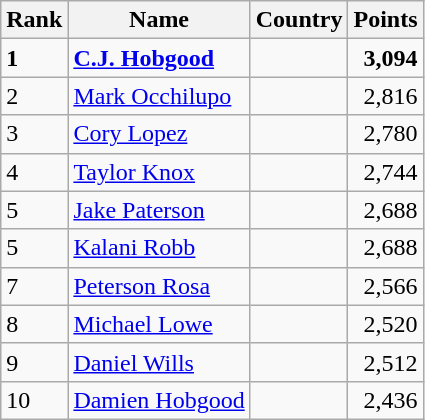<table class="wikitable">
<tr>
<th>Rank</th>
<th>Name</th>
<th>Country</th>
<th>Points</th>
</tr>
<tr>
<td><strong>1</strong></td>
<td><strong><a href='#'>C.J. Hobgood</a></strong></td>
<td><strong></strong></td>
<td align=right><strong>3,094</strong></td>
</tr>
<tr>
<td>2</td>
<td><a href='#'>Mark Occhilupo</a></td>
<td></td>
<td align=right>2,816</td>
</tr>
<tr>
<td>3</td>
<td><a href='#'>Cory Lopez</a></td>
<td></td>
<td align=right>2,780</td>
</tr>
<tr>
<td>4</td>
<td><a href='#'>Taylor Knox</a></td>
<td></td>
<td align=right>2,744</td>
</tr>
<tr>
<td>5</td>
<td><a href='#'>Jake Paterson</a></td>
<td></td>
<td align=right>2,688</td>
</tr>
<tr>
<td>5</td>
<td><a href='#'>Kalani Robb</a></td>
<td></td>
<td align=right>2,688</td>
</tr>
<tr>
<td>7</td>
<td><a href='#'>Peterson Rosa</a></td>
<td></td>
<td align=right>2,566</td>
</tr>
<tr>
<td>8</td>
<td><a href='#'>Michael Lowe</a></td>
<td></td>
<td align=right>2,520</td>
</tr>
<tr>
<td>9</td>
<td><a href='#'>Daniel Wills</a></td>
<td></td>
<td align=right>2,512</td>
</tr>
<tr>
<td>10</td>
<td><a href='#'>Damien Hobgood</a></td>
<td></td>
<td align=right>2,436</td>
</tr>
</table>
